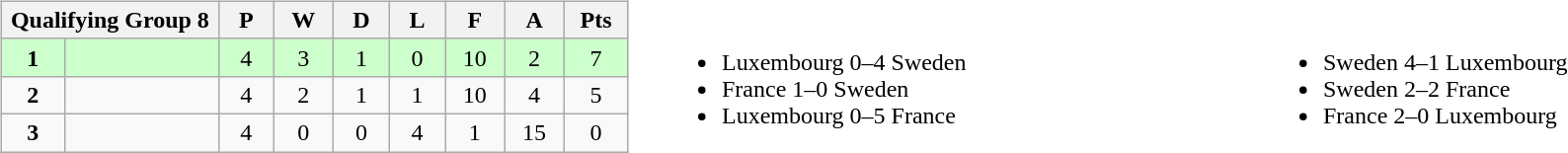<table width=100%>
<tr>
<td style="vertical-align:top; width:440px;"><br><table class="wikitable">
<tr>
<th colspan="2">Qualifying Group 8</th>
<th>P</th>
<th>W</th>
<th>D</th>
<th>L</th>
<th>F</th>
<th>A</th>
<th>Pts</th>
</tr>
<tr style="background:#cfc;">
<td style="text-align:center; width:50px;"><strong>1</strong></td>
<td style="width:150px;"><strong></strong></td>
<td style="text-align:center; width:50px;">4</td>
<td style="text-align:center; width:50px;">3</td>
<td style="text-align:center; width:50px;">1</td>
<td style="text-align:center; width:50px;">0</td>
<td style="text-align:center; width:50px;">10</td>
<td style="text-align:center; width:50px;">2</td>
<td style="text-align:center; width:50px;">7</td>
</tr>
<tr>
<td align=center><strong>2</strong></td>
<td></td>
<td align=center>4</td>
<td align=center>2</td>
<td align=center>1</td>
<td align=center>1</td>
<td align=center>10</td>
<td align=center>4</td>
<td align=center>5</td>
</tr>
<tr>
<td align=center><strong>3</strong></td>
<td></td>
<td align=center>4</td>
<td align=center>0</td>
<td align=center>0</td>
<td align=center>4</td>
<td align=center>1</td>
<td align=center>15</td>
<td align=center>0</td>
</tr>
</table>
</td>
<td style="vertical-align:middle; text-align:center;"><br><table width=100%>
<tr>
<td style="text-align:left; vertical-align:middle; width:50%;"><br><ul><li>Luxembourg 0–4 Sweden</li><li>France 1–0 Sweden</li><li>Luxembourg 0–5 France</li></ul></td>
<td style="text-align:left; vertical-align:middle; width:50%;"><br><ul><li>Sweden 4–1 Luxembourg</li><li>Sweden 2–2 France</li><li>France 2–0 Luxembourg</li></ul></td>
</tr>
</table>
</td>
</tr>
</table>
